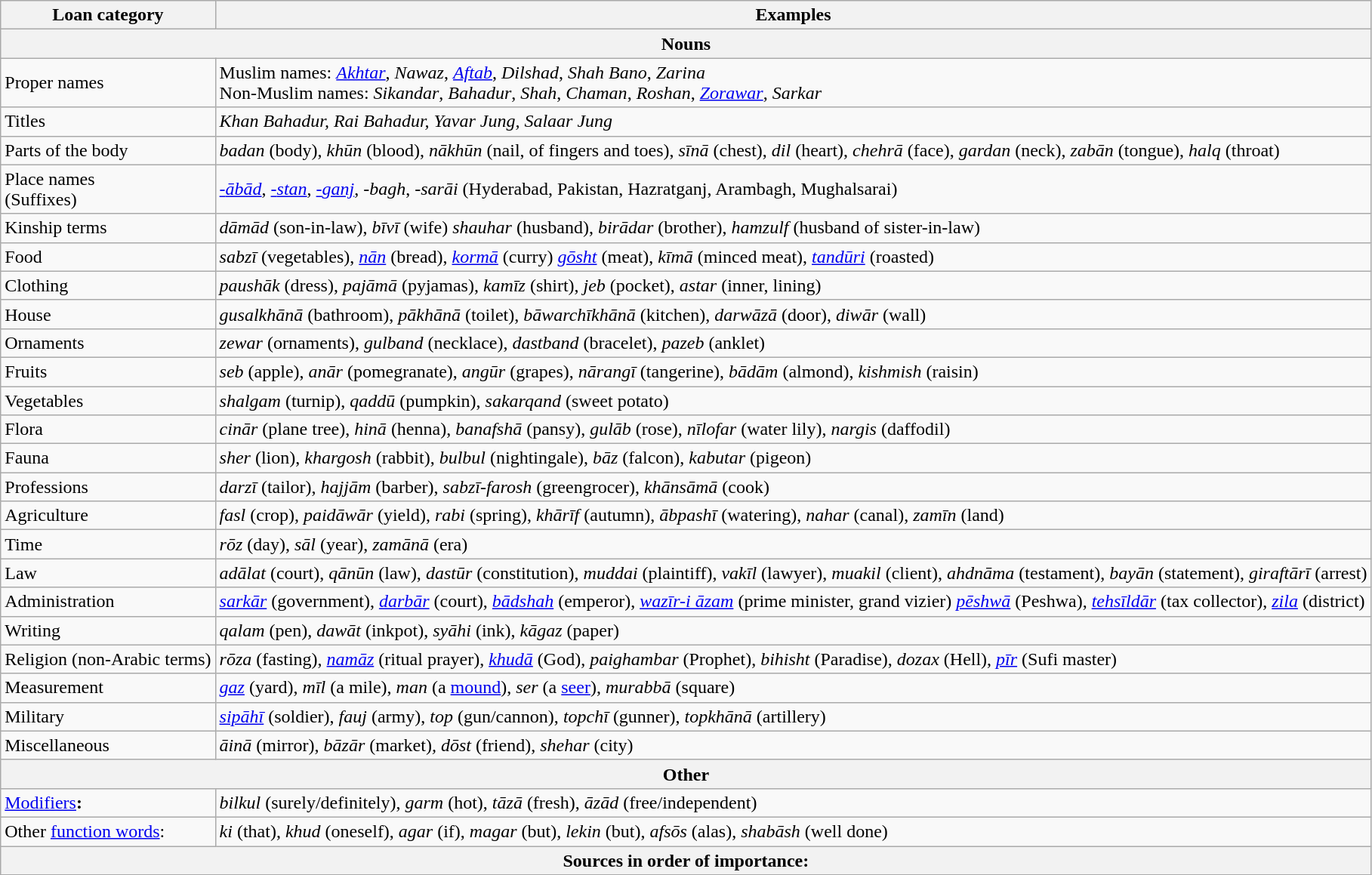<table class="wikitable">
<tr>
<th>Loan category</th>
<th>Examples</th>
</tr>
<tr>
<th colspan="2"><strong>Nouns</strong></th>
</tr>
<tr>
<td>Proper names</td>
<td>Muslim names: <em><a href='#'>Akhtar</a></em>, <em>Nawaz</em>, <em><a href='#'>Aftab</a></em>, <em>Dilshad</em>, <em>Shah Bano</em>, <em>Zarina</em><br>Non-Muslim names: <em>Sikandar</em>, <em>Bahadur</em>, <em>Shah</em>, <em>Chaman</em>, <em>Roshan</em>, <em><a href='#'>Zorawar</a></em>, <em>Sarkar</em></td>
</tr>
<tr>
<td>Titles</td>
<td><em>Khan Bahadur, Rai Bahadur, Yavar Jung, Salaar Jung</em></td>
</tr>
<tr>
<td>Parts of the body</td>
<td><em>badan</em> (body), <em>khūn</em> (blood), <em>nākhūn</em> (nail, of fingers and toes), <em>sīnā</em> (chest), <em>dil</em> (heart), <em>chehrā</em> (face), <em>gardan</em> (neck), <em>zabān</em> (tongue), <em>halq</em> (throat)</td>
</tr>
<tr>
<td>Place names<br>(Suffixes)</td>
<td><a href='#'>-<em>ābād</em></a>, <a href='#'>-<em>stan</em></a>, <a href='#'>-<em>ganj</em></a>, -<em>bagh</em>, -<em>sarāi</em> (Hyderabad, Pakistan, Hazratganj, Arambagh, Mughalsarai)</td>
</tr>
<tr>
<td>Kinship terms</td>
<td><em>dāmād</em> (son-in-law), <em>bīvī</em> (wife) <em>shauhar</em> (husband), <em>birādar</em> (brother), <em>hamzulf</em> (husband of sister-in-law)</td>
</tr>
<tr>
<td>Food</td>
<td><em>sabzī</em> (vegetables), <em><a href='#'>nān</a></em> (bread), <em><a href='#'>kormā</a></em> (curry) <em><a href='#'>gōsht</a></em> (meat), <em>kīmā</em> (minced meat), <em><a href='#'>tandūri</a></em> (roasted)</td>
</tr>
<tr>
<td>Clothing</td>
<td><em>paushāk</em> (dress), <em>pajāmā</em> (pyjamas), <em>kamīz</em> (shirt), <em>jeb</em> (pocket), <em>astar</em> (inner, lining)</td>
</tr>
<tr>
<td>House</td>
<td><em>gusalkhānā</em> (bathroom), <em>pākhānā</em> (toilet), <em>bāwarchīkhānā</em> (kitchen), <em>darwāzā</em> (door), <em>diwār</em> (wall)</td>
</tr>
<tr>
<td>Ornaments</td>
<td><em>zewar</em> (ornaments), <em>gulband</em> (necklace), <em>dastband</em> (bracelet), <em>pazeb</em> (anklet)</td>
</tr>
<tr>
<td>Fruits</td>
<td><em>seb</em> (apple), <em>anār</em> (pomegranate), <em>angūr</em> (grapes), <em>nārangī</em> (tangerine), <em>bādām</em> (almond), <em>kishmish</em> (raisin)</td>
</tr>
<tr>
<td>Vegetables</td>
<td><em>shalgam</em> (turnip), <em>qaddū</em> (pumpkin), <em>sakarqand</em> (sweet potato)</td>
</tr>
<tr>
<td>Flora</td>
<td><em>cinār</em> (plane tree), <em>hinā</em> (henna), <em>banafshā</em> (pansy), <em>gulāb</em> (rose), <em>nīlofar</em> (water lily), <em>nargis</em> (daffodil)</td>
</tr>
<tr>
<td>Fauna</td>
<td><em>sher</em> (lion), <em>khargosh</em> (rabbit), <em>bulbul</em> (nightingale), <em>bāz</em> (falcon), <em>kabutar</em> (pigeon)</td>
</tr>
<tr>
<td>Professions</td>
<td><em>darzī</em> (tailor), <em>hajjām</em> (barber), <em>sabzī</em>-<em>farosh</em> (greengrocer), <em>khānsāmā</em> (cook)</td>
</tr>
<tr>
<td>Agriculture</td>
<td><em>fasl</em> (crop), <em>paidāwār</em> (yield), <em>rabi</em> (spring), <em>khārīf</em> (autumn), <em>ābpashī</em> (watering), <em>nahar</em> (canal), <em>zamīn</em> (land)</td>
</tr>
<tr>
<td>Time</td>
<td><em>rōz</em> (day), <em>sāl</em> (year), <em>zamānā</em> (era)</td>
</tr>
<tr>
<td>Law</td>
<td><em>adālat</em> (court), <em>qānūn</em> (law), <em>dastūr</em> (constitution), <em>muddai</em> (plaintiff), <em>vakīl</em> (lawyer), <em>muakil</em> (client), <em>ahdnāma</em> (testament), <em>bayān</em> (statement), <em>giraftārī</em> (arrest)</td>
</tr>
<tr>
<td>Administration</td>
<td><em><a href='#'>sarkār</a></em> (government), <em><a href='#'>darbār</a></em> (court), <em><a href='#'>bādshah</a></em> (emperor), <em><a href='#'>wazīr-i āzam</a></em> (prime minister, grand vizier) <em><a href='#'>pēshwā</a></em> (Peshwa), <em><a href='#'>tehsīldār</a></em> (tax collector), <em><a href='#'>zila</a></em> (district)</td>
</tr>
<tr>
<td>Writing</td>
<td><em>qalam</em> (pen), <em>dawāt</em> (inkpot), <em>syāhi</em> (ink), <em>kāgaz</em> (paper)</td>
</tr>
<tr>
<td>Religion (non-Arabic terms)</td>
<td><em>rōza</em> (fasting), <em><a href='#'>namāz</a></em> (ritual prayer), <a href='#'><em>khudā</em></a> (God), <em>paighambar</em> (Prophet), <em>bihisht</em> (Paradise), <em>dozax</em> (Hell), <a href='#'><em>pīr</em></a> (Sufi master)</td>
</tr>
<tr>
<td>Measurement</td>
<td><em><a href='#'>gaz</a></em> (yard), <em>mīl</em> (a mile), <em>man</em> (a <a href='#'>mound</a>), <em>ser</em> (a <a href='#'>seer</a>), <em>murabbā</em> (square)</td>
</tr>
<tr>
<td>Military</td>
<td><em><a href='#'>sipāhī</a></em> (soldier), <em>fauj</em> (army), <em>top</em> (gun/cannon), <em>topchī</em> (gunner), <em>topkhānā</em> (artillery)</td>
</tr>
<tr>
<td>Miscellaneous</td>
<td><em>āinā</em> (mirror), <em>bāzār</em> (market)<em>, dōst</em> (friend), <em>shehar</em> (city)</td>
</tr>
<tr>
<th colspan="2">Other</th>
</tr>
<tr>
<td><a href='#'>Modifiers</a><strong>:</strong></td>
<td><em>bilkul</em> (surely/definitely), <em>garm</em> (hot), <em>tāzā</em> (fresh), <em>āzād</em> (free/independent)</td>
</tr>
<tr>
<td>Other <a href='#'>function words</a>:</td>
<td><em>ki</em> (that), <em>khud</em> (oneself), <em>agar</em> (if), <em>magar</em> (but), <em>lekin</em> (but), <em>afsōs</em> (alas), <em>shabāsh</em> (well done)</td>
</tr>
<tr>
<th colspan="2"><strong>Sources in order of importance:</strong></th>
</tr>
</table>
